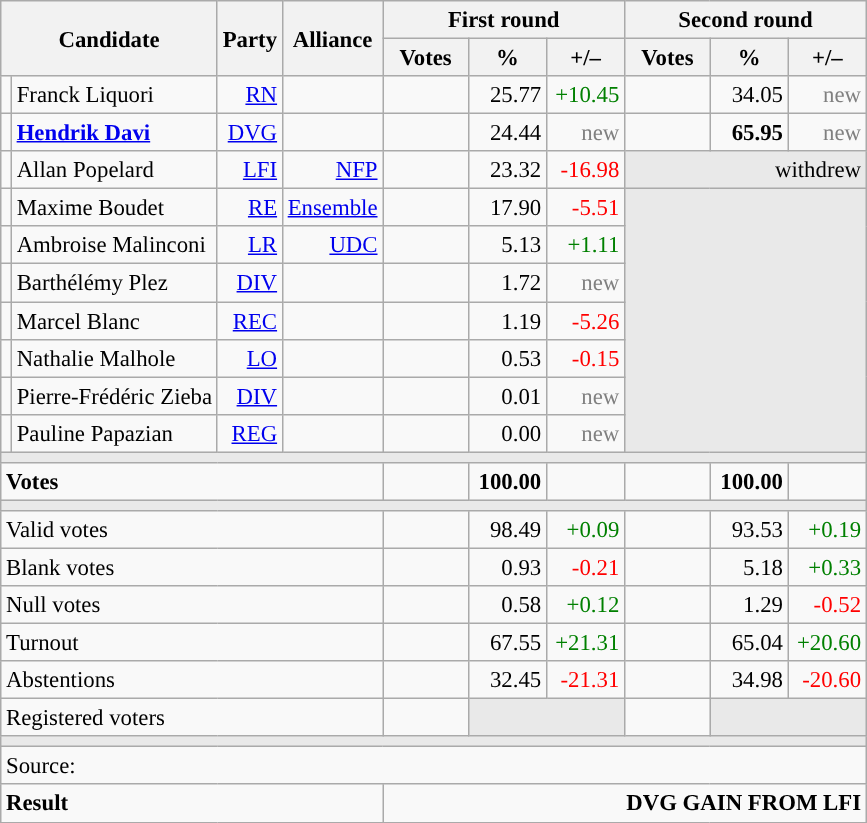<table class="wikitable" style="text-align:right;font-size:95%;">
<tr>
<th rowspan="2" colspan="2">Candidate</th>
<th colspan="1" rowspan="2">Party</th>
<th colspan="1" rowspan="2">Alliance</th>
<th colspan="3">First round</th>
<th colspan="3">Second round</th>
</tr>
<tr>
<th style="width:50px;">Votes</th>
<th style="width:45px;">%</th>
<th style="width:45px;">+/–</th>
<th style="width:50px;">Votes</th>
<th style="width:45px;">%</th>
<th style="width:45px;">+/–</th>
</tr>
<tr>
<td style="color:inherit;background:"></td>
<td style="text-align:left;">Franck Liquori</td>
<td><a href='#'>RN</a></td>
<td></td>
<td></td>
<td>25.77</td>
<td style="color:green;">+10.45</td>
<td></td>
<td>34.05</td>
<td style="color:grey;">new</td>
</tr>
<tr>
<td style="color:inherit;background:"></td>
<td style="text-align:left;"><strong><a href='#'>Hendrik Davi</a></strong></td>
<td><a href='#'>DVG</a></td>
<td></td>
<td></td>
<td>24.44</td>
<td style="color:grey;">new</td>
<td><strong></strong></td>
<td><strong>65.95</strong></td>
<td style="color:grey;">new</td>
</tr>
<tr>
<td style="color:inherit;background:"></td>
<td style="text-align:left;">Allan Popelard</td>
<td><a href='#'>LFI</a></td>
<td><a href='#'>NFP</a></td>
<td></td>
<td>23.32</td>
<td style="color:red;">-16.98</td>
<td colspan="3" style="background:#E9E9E9;">withdrew</td>
</tr>
<tr>
<td style="color:inherit;background:"></td>
<td style="text-align:left;">Maxime Boudet</td>
<td><a href='#'>RE</a></td>
<td><a href='#'>Ensemble</a></td>
<td></td>
<td>17.90</td>
<td style="color:red;">-5.51</td>
<td colspan="3" rowspan="7" style="background:#E9E9E9;"></td>
</tr>
<tr>
<td style="color:inherit;background:"></td>
<td style="text-align:left;">Ambroise Malinconi</td>
<td><a href='#'>LR</a></td>
<td><a href='#'>UDC</a></td>
<td></td>
<td>5.13</td>
<td style="color:green;">+1.11</td>
</tr>
<tr>
<td style="color:inherit;background:"></td>
<td style="text-align:left;">Barthélémy Plez</td>
<td><a href='#'>DIV</a></td>
<td></td>
<td></td>
<td>1.72</td>
<td style="color:grey;">new</td>
</tr>
<tr>
<td style="color:inherit;background:"></td>
<td style="text-align:left;">Marcel Blanc</td>
<td><a href='#'>REC</a></td>
<td></td>
<td></td>
<td>1.19</td>
<td style="color:red;">-5.26</td>
</tr>
<tr>
<td style="color:inherit;background:"></td>
<td style="text-align:left;">Nathalie Malhole</td>
<td><a href='#'>LO</a></td>
<td></td>
<td></td>
<td>0.53</td>
<td style="color:red;">-0.15</td>
</tr>
<tr>
<td style="color:inherit;background:"></td>
<td style="text-align:left;">Pierre-Frédéric Zieba</td>
<td><a href='#'>DIV</a></td>
<td></td>
<td></td>
<td>0.01</td>
<td style="color:grey;">new</td>
</tr>
<tr>
<td style="color:inherit;background:"></td>
<td style="text-align:left;">Pauline Papazian</td>
<td><a href='#'>REG</a></td>
<td></td>
<td></td>
<td>0.00</td>
<td style="color:grey;">new</td>
</tr>
<tr>
<td colspan="10" style="background:#E9E9E9;"></td>
</tr>
<tr style="font-weight:bold;">
<td colspan="4" style="text-align:left;">Votes</td>
<td></td>
<td>100.00</td>
<td></td>
<td></td>
<td>100.00</td>
<td></td>
</tr>
<tr>
<td colspan="10" style="background:#E9E9E9;"></td>
</tr>
<tr>
<td colspan="4" style="text-align:left;">Valid votes</td>
<td></td>
<td>98.49</td>
<td style="color:green;">+0.09</td>
<td></td>
<td>93.53</td>
<td style="color:green;">+0.19</td>
</tr>
<tr>
<td colspan="4" style="text-align:left;">Blank votes</td>
<td></td>
<td>0.93</td>
<td style="color:red;">-0.21</td>
<td></td>
<td>5.18</td>
<td style="color:green;">+0.33</td>
</tr>
<tr>
<td colspan="4" style="text-align:left;">Null votes</td>
<td></td>
<td>0.58</td>
<td style="color:green;">+0.12</td>
<td></td>
<td>1.29</td>
<td style="color:red;">-0.52</td>
</tr>
<tr>
<td colspan="4" style="text-align:left;">Turnout</td>
<td></td>
<td>67.55</td>
<td style="color:green;">+21.31</td>
<td></td>
<td>65.04</td>
<td style="color:green;">+20.60</td>
</tr>
<tr>
<td colspan="4" style="text-align:left;">Abstentions</td>
<td></td>
<td>32.45</td>
<td style="color:red;">-21.31</td>
<td></td>
<td>34.98</td>
<td style="color:red;">-20.60</td>
</tr>
<tr>
<td colspan="4" style="text-align:left;">Registered voters</td>
<td></td>
<td colspan="2" style="background:#E9E9E9;"></td>
<td></td>
<td colspan="2" style="background:#E9E9E9;"></td>
</tr>
<tr>
<td colspan="10" style="background:#E9E9E9;"></td>
</tr>
<tr>
<td colspan="10" style="text-align:left;">Source: </td>
</tr>
<tr style="font-weight:bold">
<td colspan="4" style="text-align:left;">Result</td>
<td colspan="6" style="background-color:">DVG GAIN FROM LFI</td>
</tr>
</table>
